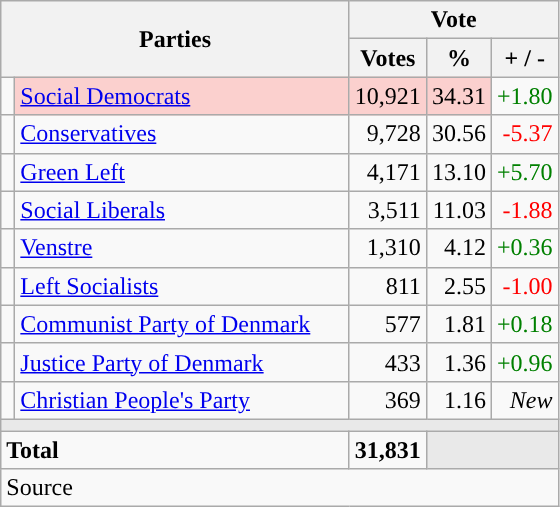<table class="wikitable" style="text-align:right;">
<tr>
<th style="text-align:centre;" rowspan="2" colspan="2" width="225">Parties</th>
<th colspan="3">Vote</th>
</tr>
<tr>
<th width="15">Votes</th>
<th width="15">%</th>
<th width="15">+ / -</th>
</tr>
<tr>
<td width="2" style="color:inherit;background:"></td>
<td bgcolor=#fbd0ce  align="left"><a href='#'>Social Democrats</a></td>
<td bgcolor=#fbd0ce>10,921</td>
<td bgcolor=#fbd0ce>34.31</td>
<td style=color:green;>+1.80</td>
</tr>
<tr>
<td width="2" style="color:inherit;background:"></td>
<td align="left"><a href='#'>Conservatives</a></td>
<td>9,728</td>
<td>30.56</td>
<td style=color:red;>-5.37</td>
</tr>
<tr>
<td width="2" style="color:inherit;background:"></td>
<td align="left"><a href='#'>Green Left</a></td>
<td>4,171</td>
<td>13.10</td>
<td style=color:green;>+5.70</td>
</tr>
<tr>
<td width="2" style="color:inherit;background:"></td>
<td align="left"><a href='#'>Social Liberals</a></td>
<td>3,511</td>
<td>11.03</td>
<td style=color:red;>-1.88</td>
</tr>
<tr>
<td width="2" style="color:inherit;background:"></td>
<td align="left"><a href='#'>Venstre</a></td>
<td>1,310</td>
<td>4.12</td>
<td style=color:green;>+0.36</td>
</tr>
<tr>
<td width="2" style="color:inherit;background:"></td>
<td align="left"><a href='#'>Left Socialists</a></td>
<td>811</td>
<td>2.55</td>
<td style=color:red;>-1.00</td>
</tr>
<tr>
<td width="2" style="color:inherit;background:"></td>
<td align="left"><a href='#'>Communist Party of Denmark</a></td>
<td>577</td>
<td>1.81</td>
<td style=color:green;>+0.18</td>
</tr>
<tr>
<td width="2" style="color:inherit;background:"></td>
<td align="left"><a href='#'>Justice Party of Denmark</a></td>
<td>433</td>
<td>1.36</td>
<td style=color:green;>+0.96</td>
</tr>
<tr>
<td width="2" style="color:inherit;background:"></td>
<td align="left"><a href='#'>Christian People's Party</a></td>
<td>369</td>
<td>1.16</td>
<td><em>New</em></td>
</tr>
<tr>
<td colspan="7" bgcolor="#E9E9E9"></td>
</tr>
<tr>
<td align="left" colspan="2"><strong>Total</strong></td>
<td><strong>31,831</strong></td>
<td bgcolor="#E9E9E9" colspan="2"></td>
</tr>
<tr>
<td align="left" colspan="6">Source</td>
</tr>
</table>
